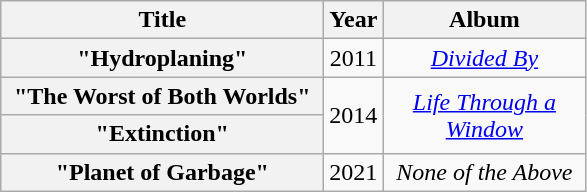<table class="wikitable plainrowheaders" style="text-align:center;" border="1">
<tr>
<th scope="col" style="width:13em;">Title</th>
<th scope="col" style="width:1em;">Year</th>
<th scope="col" style="width:8em;">Album</th>
</tr>
<tr>
<th scope="row">"Hydroplaning"</th>
<td>2011</td>
<td><em><a href='#'>Divided By</a></em></td>
</tr>
<tr>
<th scope="row">"The Worst of Both Worlds"</th>
<td rowspan="2">2014</td>
<td rowspan="2"><em><a href='#'>Life Through a Window</a></em></td>
</tr>
<tr>
<th scope="row">"Extinction"</th>
</tr>
<tr>
<th scope="row">"Planet of Garbage"</th>
<td>2021</td>
<td><em>None of the Above</em></td>
</tr>
</table>
